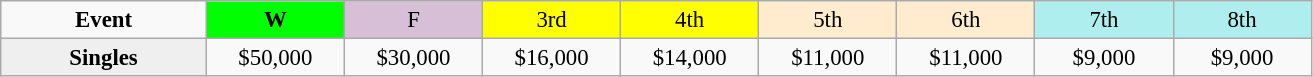<table class=wikitable style=font-size:95%;text-align:center>
<tr>
<td style="width:130px"><strong>Event</strong></td>
<td style="width:85px; background:lime"><strong>W</strong></td>
<td style="width:85px; background:thistle">F</td>
<td style="width:85px; background:#ffff00">3rd</td>
<td style="width:85px; background:#ffff00">4th</td>
<td style="width:85px; background:#ffebcd">5th</td>
<td style="width:85px; background:#ffebcd">6th</td>
<td style="width:85px; background:#afeeee">7th</td>
<td style="width:85px; background:#afeeee">8th</td>
</tr>
<tr>
<th style=background:#efefef>Singles </th>
<td>$50,000</td>
<td>$30,000</td>
<td>$16,000</td>
<td>$14,000</td>
<td>$11,000</td>
<td>$11,000</td>
<td>$9,000</td>
<td>$9,000</td>
</tr>
</table>
